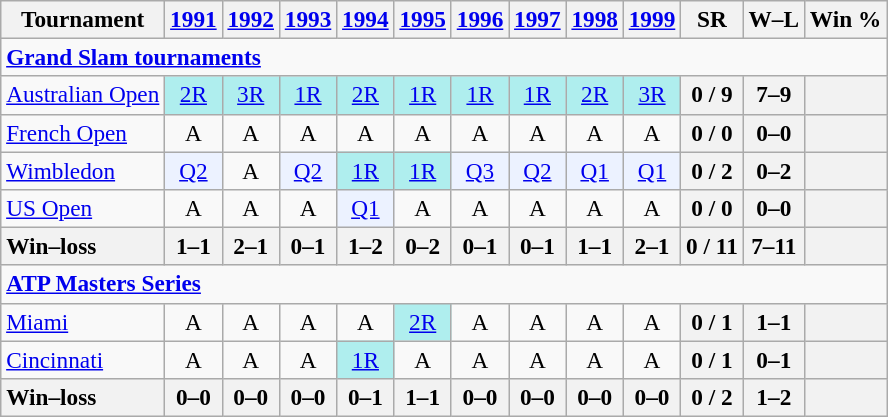<table class=wikitable style=text-align:center;font-size:97%>
<tr>
<th>Tournament</th>
<th><a href='#'>1991</a></th>
<th><a href='#'>1992</a></th>
<th><a href='#'>1993</a></th>
<th><a href='#'>1994</a></th>
<th><a href='#'>1995</a></th>
<th><a href='#'>1996</a></th>
<th><a href='#'>1997</a></th>
<th><a href='#'>1998</a></th>
<th><a href='#'>1999</a></th>
<th>SR</th>
<th>W–L</th>
<th>Win %</th>
</tr>
<tr>
<td colspan=23 align=left><strong><a href='#'>Grand Slam tournaments</a></strong></td>
</tr>
<tr>
<td align=left><a href='#'>Australian Open</a></td>
<td bgcolor=afeeee><a href='#'>2R</a></td>
<td bgcolor=afeeee><a href='#'>3R</a></td>
<td bgcolor=afeeee><a href='#'>1R</a></td>
<td bgcolor=afeeee><a href='#'>2R</a></td>
<td bgcolor=afeeee><a href='#'>1R</a></td>
<td bgcolor=afeeee><a href='#'>1R</a></td>
<td bgcolor=afeeee><a href='#'>1R</a></td>
<td bgcolor=afeeee><a href='#'>2R</a></td>
<td bgcolor=afeeee><a href='#'>3R</a></td>
<th>0 / 9</th>
<th>7–9</th>
<th></th>
</tr>
<tr>
<td align=left><a href='#'>French Open</a></td>
<td>A</td>
<td>A</td>
<td>A</td>
<td>A</td>
<td>A</td>
<td>A</td>
<td>A</td>
<td>A</td>
<td>A</td>
<th>0 / 0</th>
<th>0–0</th>
<th></th>
</tr>
<tr>
<td align=left><a href='#'>Wimbledon</a></td>
<td bgcolor=ecf2ff><a href='#'>Q2</a></td>
<td>A</td>
<td bgcolor=ecf2ff><a href='#'>Q2</a></td>
<td bgcolor=afeeee><a href='#'>1R</a></td>
<td bgcolor=afeeee><a href='#'>1R</a></td>
<td bgcolor=ecf2ff><a href='#'>Q3</a></td>
<td bgcolor=ecf2ff><a href='#'>Q2</a></td>
<td bgcolor=ecf2ff><a href='#'>Q1</a></td>
<td bgcolor=ecf2ff><a href='#'>Q1</a></td>
<th>0 / 2</th>
<th>0–2</th>
<th></th>
</tr>
<tr>
<td align=left><a href='#'>US Open</a></td>
<td>A</td>
<td>A</td>
<td>A</td>
<td bgcolor=ecf2ff><a href='#'>Q1</a></td>
<td>A</td>
<td>A</td>
<td>A</td>
<td>A</td>
<td>A</td>
<th>0 / 0</th>
<th>0–0</th>
<th></th>
</tr>
<tr>
<th style=text-align:left>Win–loss</th>
<th>1–1</th>
<th>2–1</th>
<th>0–1</th>
<th>1–2</th>
<th>0–2</th>
<th>0–1</th>
<th>0–1</th>
<th>1–1</th>
<th>2–1</th>
<th>0 / 11</th>
<th>7–11</th>
<th></th>
</tr>
<tr>
<td colspan=23 align=left><strong><a href='#'>ATP Masters Series</a></strong></td>
</tr>
<tr>
<td align=left><a href='#'>Miami</a></td>
<td>A</td>
<td>A</td>
<td>A</td>
<td>A</td>
<td bgcolor=afeeee><a href='#'>2R</a></td>
<td>A</td>
<td>A</td>
<td>A</td>
<td>A</td>
<th>0 / 1</th>
<th>1–1</th>
<th></th>
</tr>
<tr>
<td align=left><a href='#'>Cincinnati</a></td>
<td>A</td>
<td>A</td>
<td>A</td>
<td bgcolor=afeeee><a href='#'>1R</a></td>
<td>A</td>
<td>A</td>
<td>A</td>
<td>A</td>
<td>A</td>
<th>0 / 1</th>
<th>0–1</th>
<th></th>
</tr>
<tr>
<th style=text-align:left>Win–loss</th>
<th>0–0</th>
<th>0–0</th>
<th>0–0</th>
<th>0–1</th>
<th>1–1</th>
<th>0–0</th>
<th>0–0</th>
<th>0–0</th>
<th>0–0</th>
<th>0 / 2</th>
<th>1–2</th>
<th></th>
</tr>
</table>
